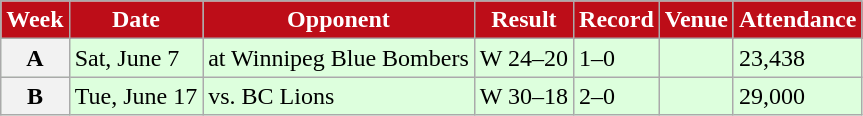<table class="wikitable sortable">
<tr>
<th style="background:#bd0d18;color:#FFFFFF;">Week</th>
<th style="background:#bd0d18;color:#FFFFFF;">Date</th>
<th style="background:#bd0d18;color:#FFFFFF;">Opponent</th>
<th style="background:#bd0d18;color:#FFFFFF;">Result</th>
<th style="background:#bd0d18;color:#FFFFFF;">Record</th>
<th style="background:#bd0d18;color:#FFFFFF;">Venue</th>
<th style="background:#bd0d18;color:#FFFFFF;">Attendance</th>
</tr>
<tr style="background:#ddffdd">
<th>A</th>
<td>Sat, June 7</td>
<td>at Winnipeg Blue Bombers</td>
<td>W 24–20</td>
<td>1–0</td>
<td></td>
<td>23,438</td>
</tr>
<tr style="background:#ddffdd">
<th>B</th>
<td>Tue, June 17</td>
<td>vs. BC Lions</td>
<td>W 30–18</td>
<td>2–0</td>
<td></td>
<td>29,000</td>
</tr>
</table>
